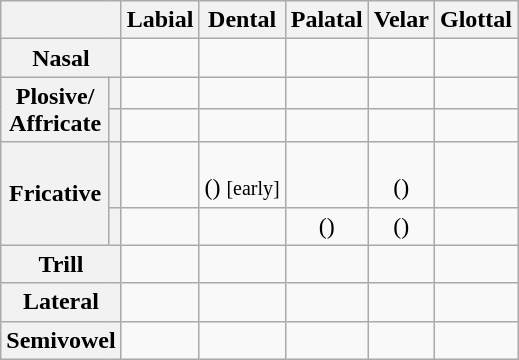<table class="wikitable" style=text-align:center>
<tr>
<th colspan="2"></th>
<th>Labial</th>
<th>Dental</th>
<th>Palatal</th>
<th>Velar</th>
<th>Glottal</th>
</tr>
<tr>
<th colspan="2">Nasal</th>
<td></td>
<td></td>
<td></td>
<td></td>
<td></td>
</tr>
<tr>
<th rowspan="2">Plosive/<br>Affricate</th>
<th></th>
<td></td>
<td></td>
<td></td>
<td></td>
<td></td>
</tr>
<tr>
<th></th>
<td></td>
<td></td>
<td></td>
<td></td>
<td></td>
</tr>
<tr>
<th rowspan="2">Fricative</th>
<th></th>
<td></td>
<td><br>() <small>[early]</small></td>
<td></td>
<td><br> ()</td>
<td></td>
</tr>
<tr>
<th></th>
<td></td>
<td></td>
<td>()</td>
<td>()</td>
<td></td>
</tr>
<tr>
<th colspan="2">Trill</th>
<td></td>
<td></td>
<td></td>
<td></td>
<td></td>
</tr>
<tr>
<th colspan="2">Lateral</th>
<td></td>
<td></td>
<td></td>
<td></td>
<td></td>
</tr>
<tr>
<th colspan="2">Semivowel</th>
<td></td>
<td></td>
<td></td>
<td></td>
<td></td>
</tr>
</table>
